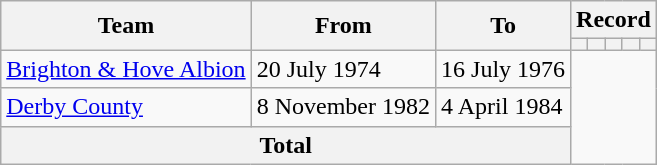<table class=wikitable style="text-align: center">
<tr>
<th rowspan=2>Team</th>
<th rowspan=2>From</th>
<th rowspan=2>To</th>
<th colspan=5>Record</th>
</tr>
<tr>
<th></th>
<th></th>
<th></th>
<th></th>
<th></th>
</tr>
<tr>
<td align=left><a href='#'>Brighton & Hove Albion</a></td>
<td align=left>20 July 1974</td>
<td align=left>16 July 1976<br></td>
</tr>
<tr>
<td align=left><a href='#'>Derby County</a></td>
<td align=left>8 November 1982</td>
<td align=left>4 April 1984<br></td>
</tr>
<tr>
<th colspan=3>Total<br></th>
</tr>
</table>
